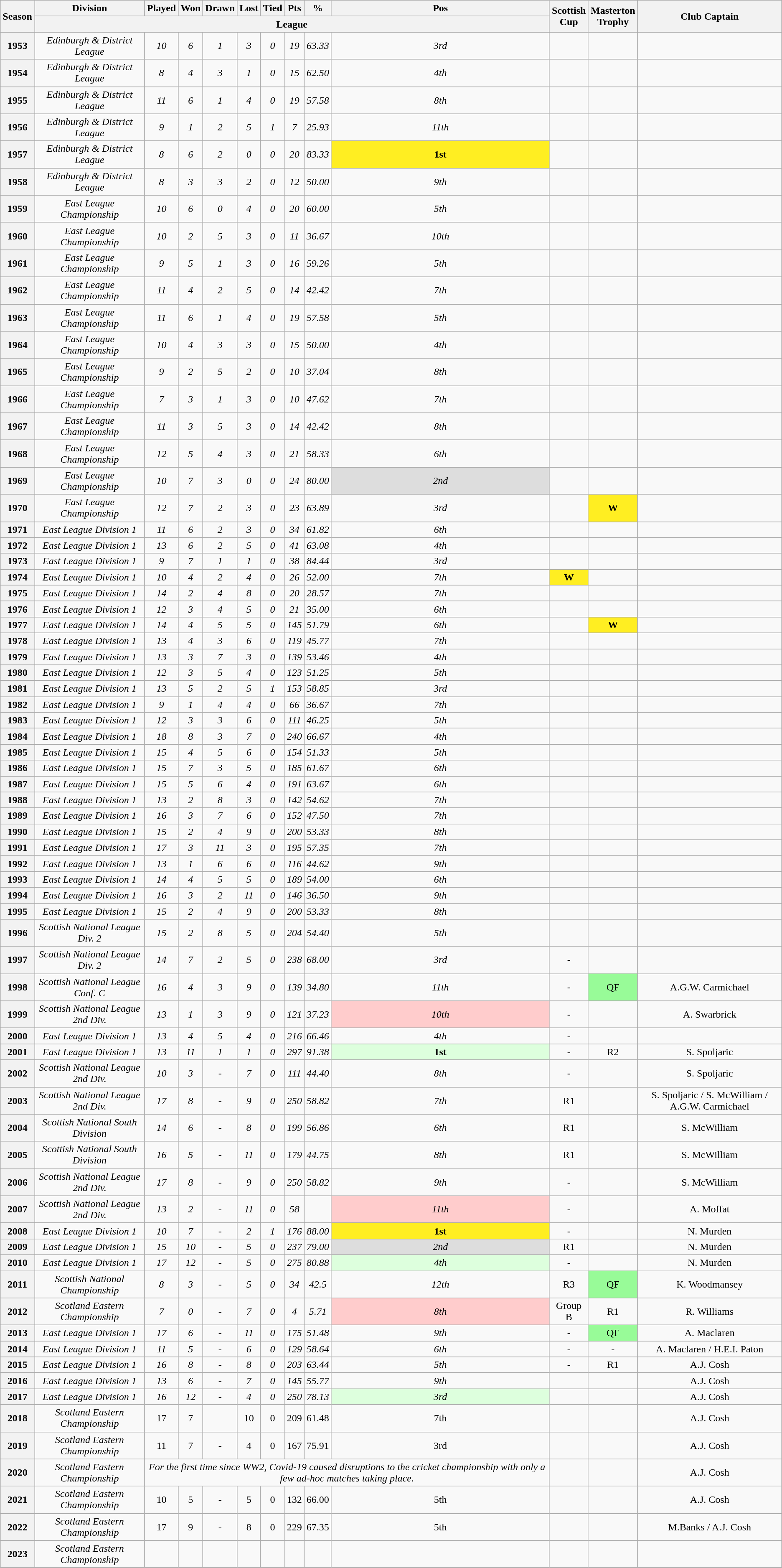<table class="wikitable sortable" style="text-align: center">
<tr>
<th rowspan="2" scope="col">Season</th>
<th scope="col">Division</th>
<th width="20" scope="col">Played</th>
<th width="20" scope="col">Won</th>
<th width="20" scope="col">Drawn</th>
<th width="20" scope="col">Lost</th>
<th width="20" scope="col">Tied</th>
<th width="20" scope="col">Pts</th>
<th width="20" scope="col">%</th>
<th scope="col">Pos</th>
<th rowspan="2" scope="col">Scottish<br>Cup</th>
<th rowspan="2" scope="col">Masterton<br>Trophy</th>
<th rowspan="2">Club Captain</th>
</tr>
<tr class="unsortable">
<th colspan="9" scope="col">League</th>
</tr>
<tr>
<th scope="row">1953</th>
<td><em>Edinburgh & District League</em></td>
<td><em>10</em></td>
<td><em>6</em></td>
<td><em>1</em></td>
<td><em>3</em></td>
<td><em>0</em></td>
<td><em>19</em></td>
<td><em>63.33</em></td>
<td><em>3rd</em></td>
<td></td>
<td></td>
<td></td>
</tr>
<tr>
<th scope="row">1954</th>
<td><em>Edinburgh & District League</em></td>
<td><em>8</em></td>
<td><em>4</em></td>
<td><em>3</em></td>
<td><em>1</em></td>
<td><em>0</em></td>
<td><em>15</em></td>
<td><em>62.50</em></td>
<td><em>4th</em></td>
<td></td>
<td></td>
<td></td>
</tr>
<tr>
<th scope="row">1955</th>
<td><em>Edinburgh & District League</em></td>
<td><em>11</em></td>
<td><em>6</em></td>
<td><em>1</em></td>
<td><em>4</em></td>
<td><em>0</em></td>
<td><em>19</em></td>
<td><em>57.58</em></td>
<td><em>8th</em></td>
<td></td>
<td></td>
<td></td>
</tr>
<tr>
<th scope="row">1956</th>
<td><em>Edinburgh & District League</em></td>
<td><em>9</em></td>
<td><em>1</em></td>
<td><em>2</em></td>
<td><em>5</em></td>
<td><em>1</em></td>
<td><em>7</em></td>
<td><em>25.93</em></td>
<td><em>11th</em></td>
<td></td>
<td></td>
<td></td>
</tr>
<tr>
<th scope="row">1957</th>
<td><em>Edinburgh & District League</em></td>
<td><em>8</em></td>
<td><em>6</em></td>
<td><em>2</em></td>
<td><em>0</em></td>
<td><em>0</em></td>
<td><em>20</em></td>
<td><em>83.33</em></td>
<td style="background-color:#FE2;"><strong>1st</strong></td>
<td></td>
<td></td>
<td></td>
</tr>
<tr>
<th scope="row">1958</th>
<td><em>Edinburgh & District League</em></td>
<td><em>8</em></td>
<td><em>3</em></td>
<td><em>3</em></td>
<td><em>2</em></td>
<td><em>0</em></td>
<td><em>12</em></td>
<td><em>50.00</em></td>
<td><em>9th</em></td>
<td></td>
<td></td>
<td></td>
</tr>
<tr>
<th scope="row">1959</th>
<td><em>East League Championship</em></td>
<td><em>10</em></td>
<td><em>6</em></td>
<td><em>0</em></td>
<td><em>4</em></td>
<td><em>0</em></td>
<td><em>20</em></td>
<td><em>60.00</em></td>
<td><em>5th</em></td>
<td></td>
<td></td>
<td></td>
</tr>
<tr>
<th scope="row">1960</th>
<td><em>East League Championship</em></td>
<td><em>10</em></td>
<td><em>2</em></td>
<td><em>5</em></td>
<td><em>3</em></td>
<td><em>0</em></td>
<td><em>11</em></td>
<td><em>36.67</em></td>
<td><em>10th</em></td>
<td></td>
<td></td>
<td></td>
</tr>
<tr>
<th scope="row">1961</th>
<td><em>East League Championship</em></td>
<td><em>9</em></td>
<td><em>5</em></td>
<td><em>1</em></td>
<td><em>3</em></td>
<td><em>0</em></td>
<td><em>16</em></td>
<td><em>59.26</em></td>
<td><em>5th</em></td>
<td></td>
<td></td>
<td></td>
</tr>
<tr>
<th scope="row">1962</th>
<td><em>East League Championship</em></td>
<td><em>11</em></td>
<td><em>4</em></td>
<td><em>2</em></td>
<td><em>5</em></td>
<td><em>0</em></td>
<td><em>14</em></td>
<td><em>42.42</em></td>
<td><em>7th</em></td>
<td></td>
<td></td>
<td></td>
</tr>
<tr>
<th scope="row">1963</th>
<td><em>East League Championship</em></td>
<td><em>11</em></td>
<td><em>6</em></td>
<td><em>1</em></td>
<td><em>4</em></td>
<td><em>0</em></td>
<td><em>19</em></td>
<td><em>57.58</em></td>
<td><em>5th</em></td>
<td></td>
<td></td>
<td></td>
</tr>
<tr>
<th scope="row">1964</th>
<td><em>East League Championship</em></td>
<td><em>10</em></td>
<td><em>4</em></td>
<td><em>3</em></td>
<td><em>3</em></td>
<td><em>0</em></td>
<td><em>15</em></td>
<td><em>50.00</em></td>
<td><em>4th</em></td>
<td></td>
<td></td>
<td></td>
</tr>
<tr>
<th scope="row">1965</th>
<td><em>East League Championship</em></td>
<td><em>9</em></td>
<td><em>2</em></td>
<td><em>5</em></td>
<td><em>2</em></td>
<td><em>0</em></td>
<td><em>10</em></td>
<td><em>37.04</em></td>
<td><em>8th</em></td>
<td></td>
<td></td>
<td></td>
</tr>
<tr>
<th scope="row">1966</th>
<td><em>East League Championship</em></td>
<td><em>7</em></td>
<td><em>3</em></td>
<td><em>1</em></td>
<td><em>3</em></td>
<td><em>0</em></td>
<td><em>10</em></td>
<td><em>47.62</em></td>
<td><em>7th</em></td>
<td></td>
<td></td>
<td></td>
</tr>
<tr>
<th scope="row">1967</th>
<td><em>East League Championship</em></td>
<td><em>11</em></td>
<td><em>3</em></td>
<td><em>5</em></td>
<td><em>3</em></td>
<td><em>0</em></td>
<td><em>14</em></td>
<td><em>42.42</em></td>
<td><em>8th</em></td>
<td></td>
<td></td>
<td></td>
</tr>
<tr>
<th scope="row">1968</th>
<td><em>East League Championship</em></td>
<td><em>12</em></td>
<td><em>5</em></td>
<td><em>4</em></td>
<td><em>3</em></td>
<td><em>0</em></td>
<td><em>21</em></td>
<td><em>58.33</em></td>
<td><em>6th</em></td>
<td></td>
<td></td>
<td></td>
</tr>
<tr>
<th scope="row">1969</th>
<td><em>East League Championship</em></td>
<td><em>10</em></td>
<td><em>7</em></td>
<td><em>3</em></td>
<td><em>0</em></td>
<td><em>0</em></td>
<td><em>24</em></td>
<td><em>80.00</em></td>
<td style="background-color:#DDD;"><em>2nd</em></td>
<td></td>
<td></td>
<td></td>
</tr>
<tr>
<th scope="row">1970</th>
<td><em>East League Championship</em></td>
<td><em>12</em></td>
<td><em>7</em></td>
<td><em>2</em></td>
<td><em>3</em></td>
<td><em>0</em></td>
<td><em>23</em></td>
<td><em>63.89</em></td>
<td><em>3rd</em></td>
<td></td>
<td style="background-color:#FE2;"><strong>W</strong></td>
<td></td>
</tr>
<tr>
<th scope="row">1971</th>
<td><em>East League Division 1</em></td>
<td><em>11</em></td>
<td><em>6</em></td>
<td><em>2</em></td>
<td><em>3</em></td>
<td><em>0</em></td>
<td><em>34</em></td>
<td><em>61.82</em></td>
<td><em>6th</em></td>
<td></td>
<td></td>
<td></td>
</tr>
<tr>
<th scope="row">1972</th>
<td><em>East League Division 1</em></td>
<td><em>13</em></td>
<td><em>6</em></td>
<td><em>2</em></td>
<td><em>5</em></td>
<td><em>0</em></td>
<td><em>41</em></td>
<td><em>63.08</em></td>
<td><em>4th</em></td>
<td></td>
<td></td>
<td></td>
</tr>
<tr>
<th scope="row">1973</th>
<td><em>East League Division 1</em></td>
<td><em>9</em></td>
<td><em>7</em></td>
<td><em>1</em></td>
<td><em>1</em></td>
<td><em>0</em></td>
<td><em>38</em></td>
<td><em>84.44</em></td>
<td><em>3rd</em></td>
<td></td>
<td></td>
<td></td>
</tr>
<tr>
<th scope="row">1974</th>
<td><em>East League Division 1</em></td>
<td><em>10</em></td>
<td><em>4</em></td>
<td><em>2</em></td>
<td><em>4</em></td>
<td><em>0</em></td>
<td><em>26</em></td>
<td><em>52.00</em></td>
<td><em>7th</em></td>
<td style="background-color:#FE2;"><strong>W</strong></td>
<td></td>
<td></td>
</tr>
<tr>
<th scope="row">1975</th>
<td><em>East League Division 1</em></td>
<td><em>14</em></td>
<td><em>2</em></td>
<td><em>4</em></td>
<td><em>8</em></td>
<td><em>0</em></td>
<td><em>20</em></td>
<td><em>28.57</em></td>
<td><em>7th</em></td>
<td></td>
<td></td>
<td></td>
</tr>
<tr>
<th scope="row">1976</th>
<td><em>East League Division 1</em></td>
<td><em>12</em></td>
<td><em>3</em></td>
<td><em>4</em></td>
<td><em>5</em></td>
<td><em>0</em></td>
<td><em>21</em></td>
<td><em>35.00</em></td>
<td><em>6th</em></td>
<td></td>
<td></td>
<td></td>
</tr>
<tr>
<th scope="row">1977</th>
<td><em>East League Division 1</em></td>
<td><em>14</em></td>
<td><em>4</em></td>
<td><em>5</em></td>
<td><em>5</em></td>
<td><em>0</em></td>
<td><em>145</em></td>
<td><em>51.79</em></td>
<td><em>6th</em></td>
<td></td>
<td style="background-color:#FE2;"><strong>W</strong></td>
<td></td>
</tr>
<tr>
<th scope="row">1978</th>
<td><em>East League Division 1</em></td>
<td><em>13</em></td>
<td><em>4</em></td>
<td><em>3</em></td>
<td><em>6</em></td>
<td><em>0</em></td>
<td><em>119</em></td>
<td><em>45.77</em></td>
<td><em>7th</em></td>
<td></td>
<td></td>
<td></td>
</tr>
<tr>
<th scope="row">1979</th>
<td><em>East League Division 1</em></td>
<td><em>13</em></td>
<td><em>3</em></td>
<td><em>7</em></td>
<td><em>3</em></td>
<td><em>0</em></td>
<td><em>139</em></td>
<td><em>53.46</em></td>
<td><em>4th</em></td>
<td></td>
<td></td>
<td></td>
</tr>
<tr>
<th scope="row">1980</th>
<td><em>East League Division 1</em></td>
<td><em>12</em></td>
<td><em>3</em></td>
<td><em>5</em></td>
<td><em>4</em></td>
<td><em>0</em></td>
<td><em>123</em></td>
<td><em>51.25</em></td>
<td><em>5th</em></td>
<td></td>
<td></td>
<td></td>
</tr>
<tr>
<th scope="row">1981</th>
<td><em>East League Division 1</em></td>
<td><em>13</em></td>
<td><em>5</em></td>
<td><em>2</em></td>
<td><em>5</em></td>
<td><em>1</em></td>
<td><em>153</em></td>
<td><em>58.85</em></td>
<td><em>3rd</em></td>
<td></td>
<td></td>
<td></td>
</tr>
<tr>
<th scope="row">1982</th>
<td><em>East League Division 1</em></td>
<td><em>9</em></td>
<td><em>1</em></td>
<td><em>4</em></td>
<td><em>4</em></td>
<td><em>0</em></td>
<td><em>66</em></td>
<td><em>36.67</em></td>
<td><em>7th</em></td>
<td></td>
<td></td>
<td></td>
</tr>
<tr>
<th scope="row">1983</th>
<td><em>East League Division 1</em></td>
<td><em>12</em></td>
<td><em>3</em></td>
<td><em>3</em></td>
<td><em>6</em></td>
<td><em>0</em></td>
<td><em>111</em></td>
<td><em>46.25</em></td>
<td><em>5th</em></td>
<td></td>
<td></td>
<td></td>
</tr>
<tr>
<th scope="row">1984</th>
<td><em>East League Division 1</em></td>
<td><em>18</em></td>
<td><em>8</em></td>
<td><em>3</em></td>
<td><em>7</em></td>
<td><em>0</em></td>
<td><em>240</em></td>
<td><em>66.67</em></td>
<td><em>4th</em></td>
<td></td>
<td></td>
<td></td>
</tr>
<tr>
<th scope="row">1985</th>
<td><em>East League Division 1</em></td>
<td><em>15</em></td>
<td><em>4</em></td>
<td><em>5</em></td>
<td><em>6</em></td>
<td><em>0</em></td>
<td><em>154</em></td>
<td><em>51.33</em></td>
<td><em>5th</em></td>
<td></td>
<td></td>
<td></td>
</tr>
<tr>
<th scope="row">1986</th>
<td><em>East League Division 1</em></td>
<td><em>15</em></td>
<td><em>7</em></td>
<td><em>3</em></td>
<td><em>5</em></td>
<td><em>0</em></td>
<td><em>185</em></td>
<td><em>61.67</em></td>
<td><em>6th</em></td>
<td></td>
<td></td>
<td></td>
</tr>
<tr>
<th scope="row">1987</th>
<td><em>East League Division 1</em></td>
<td><em>15</em></td>
<td><em>5</em></td>
<td><em>6</em></td>
<td><em>4</em></td>
<td><em>0</em></td>
<td><em>191</em></td>
<td><em>63.67</em></td>
<td><em>6th</em></td>
<td></td>
<td></td>
<td></td>
</tr>
<tr>
<th scope="row">1988</th>
<td><em>East League Division 1</em></td>
<td><em>13</em></td>
<td><em>2</em></td>
<td><em>8</em></td>
<td><em>3</em></td>
<td><em>0</em></td>
<td><em>142</em></td>
<td><em>54.62</em></td>
<td><em>7th</em></td>
<td></td>
<td></td>
<td></td>
</tr>
<tr>
<th scope="row">1989</th>
<td><em>East League Division 1</em></td>
<td><em>16</em></td>
<td><em>3</em></td>
<td><em>7</em></td>
<td><em>6</em></td>
<td><em>0</em></td>
<td><em>152</em></td>
<td><em>47.50</em></td>
<td><em>7th</em></td>
<td></td>
<td></td>
<td></td>
</tr>
<tr>
<th scope="row">1990</th>
<td><em>East League Division 1</em></td>
<td><em>15</em></td>
<td><em>2</em></td>
<td><em>4</em></td>
<td><em>9</em></td>
<td><em>0</em></td>
<td><em>200</em></td>
<td><em>53.33</em></td>
<td><em>8th</em></td>
<td></td>
<td></td>
<td></td>
</tr>
<tr>
<th scope="row">1991</th>
<td><em>East League Division 1</em></td>
<td><em>17</em></td>
<td><em>3</em></td>
<td><em>11</em></td>
<td><em>3</em></td>
<td><em>0</em></td>
<td><em>195</em></td>
<td><em>57.35</em></td>
<td><em>7th</em></td>
<td></td>
<td></td>
<td></td>
</tr>
<tr>
<th scope="row">1992</th>
<td><em>East League Division 1</em></td>
<td><em>13</em></td>
<td><em>1</em></td>
<td><em>6</em></td>
<td><em>6</em></td>
<td><em>0</em></td>
<td><em>116</em></td>
<td><em>44.62</em></td>
<td><em>9th</em></td>
<td></td>
<td></td>
<td></td>
</tr>
<tr>
<th scope="row">1993</th>
<td><em>East League Division 1</em></td>
<td><em>14</em></td>
<td><em>4</em></td>
<td><em>5</em></td>
<td><em>5</em></td>
<td><em>0</em></td>
<td><em>189</em></td>
<td><em>54.00</em></td>
<td><em>6th</em></td>
<td></td>
<td></td>
<td></td>
</tr>
<tr>
<th scope="row">1994</th>
<td><em>East League Division 1</em></td>
<td><em>16</em></td>
<td><em>3</em></td>
<td><em>2</em></td>
<td><em>11</em></td>
<td><em>0</em></td>
<td><em>146</em></td>
<td><em>36.50</em></td>
<td><em>9th</em></td>
<td></td>
<td></td>
<td></td>
</tr>
<tr>
<th scope="row">1995</th>
<td><em>East League Division 1</em></td>
<td><em>15</em></td>
<td><em>2</em></td>
<td><em>4</em></td>
<td><em>9</em></td>
<td><em>0</em></td>
<td><em>200</em></td>
<td><em>53.33</em></td>
<td><em>8th</em></td>
<td></td>
<td></td>
<td></td>
</tr>
<tr>
<th scope="row">1996</th>
<td><em>Scottish National League Div. 2</em></td>
<td><em>15</em></td>
<td><em>2</em></td>
<td><em>8</em></td>
<td><em>5</em></td>
<td><em>0</em></td>
<td><em>204</em></td>
<td><em>54.40</em></td>
<td><em>5th</em></td>
<td></td>
<td></td>
<td></td>
</tr>
<tr>
<th scope="row">1997</th>
<td><em>Scottish National League Div. 2</em></td>
<td><em>14</em></td>
<td><em>7</em></td>
<td><em>2</em></td>
<td><em>5</em></td>
<td><em>0</em></td>
<td><em>238</em></td>
<td><em>68.00</em></td>
<td><em>3rd</em></td>
<td><em>-</em></td>
<td></td>
<td></td>
</tr>
<tr>
<th scope="row">1998</th>
<td><em>Scottish National League Conf. C</em></td>
<td><em>16</em></td>
<td><em>4</em></td>
<td><em>3</em></td>
<td><em>9</em></td>
<td><em>0</em></td>
<td><em>139</em></td>
<td><em>34.80</em></td>
<td><em>11th</em></td>
<td><em>-</em></td>
<td bgcolor=palegreen>QF</td>
<td>A.G.W. Carmichael</td>
</tr>
<tr>
<th scope="row">1999</th>
<td><em>Scottish National League 2nd Div.</em></td>
<td><em>13</em></td>
<td><em>1</em></td>
<td><em>3</em></td>
<td><em>9</em></td>
<td><em>0</em></td>
<td><em>121</em></td>
<td><em>37.23</em></td>
<td style="background-color:#FCC;"><em>10th</em></td>
<td><em>-</em></td>
<td></td>
<td>A. Swarbrick</td>
</tr>
<tr>
<th scope="row">2000</th>
<td><em>East League Division 1</em></td>
<td><em>13</em></td>
<td><em>4</em></td>
<td><em>5</em></td>
<td><em>4</em></td>
<td><em>0</em></td>
<td><em>216</em></td>
<td><em>66.46</em></td>
<td><em>4th</em></td>
<td><em>-</em></td>
<td></td>
<td></td>
</tr>
<tr>
<th scope="row">2001</th>
<td><em>East League Division 1</em></td>
<td><em>13</em></td>
<td><em>11</em></td>
<td><em>1</em></td>
<td><em>1</em></td>
<td><em>0</em></td>
<td><em>297</em></td>
<td><em>91.38</em></td>
<td style="background-color:#DFD;"><strong>1st</strong></td>
<td><em>-</em></td>
<td>R2</td>
<td>S. Spoljaric</td>
</tr>
<tr>
<th scope="row">2002</th>
<td><em>Scottish National League 2nd Div.</em></td>
<td><em>10</em></td>
<td><em>3</em></td>
<td><em>-</em></td>
<td><em>7</em></td>
<td><em>0</em></td>
<td><em>111</em></td>
<td><em>44.40</em></td>
<td><em>8th</em></td>
<td><em>-</em></td>
<td></td>
<td>S. Spoljaric</td>
</tr>
<tr>
<th scope="row">2003</th>
<td><em>Scottish National League 2nd Div.</em></td>
<td><em>17</em></td>
<td><em>8</em></td>
<td><em>-</em></td>
<td><em>9</em></td>
<td><em>0</em></td>
<td><em>250</em></td>
<td><em>58.82</em></td>
<td><em>7th</em></td>
<td>R1</td>
<td></td>
<td>S. Spoljaric / S. McWilliam / A.G.W. Carmichael</td>
</tr>
<tr>
<th scope="row">2004</th>
<td><em>Scottish National South Division</em></td>
<td><em>14</em></td>
<td><em>6</em></td>
<td><em>-</em></td>
<td><em>8</em></td>
<td><em>0</em></td>
<td><em>199</em></td>
<td><em>56.86</em></td>
<td><em>6th</em></td>
<td>R1</td>
<td></td>
<td>S. McWilliam</td>
</tr>
<tr>
<th scope="row">2005</th>
<td><em>Scottish National South Division</em></td>
<td><em>16</em></td>
<td><em>5</em></td>
<td><em>-</em></td>
<td><em>11</em></td>
<td><em>0</em></td>
<td><em>179</em></td>
<td><em>44.75</em></td>
<td><em>8th</em></td>
<td>R1</td>
<td></td>
<td>S. McWilliam</td>
</tr>
<tr>
<th scope="row">2006</th>
<td><em>Scottish National League 2nd Div.</em></td>
<td><em>17</em></td>
<td><em>8</em></td>
<td><em>-</em></td>
<td><em>9</em></td>
<td><em>0</em></td>
<td><em>250</em></td>
<td><em>58.82</em></td>
<td><em>9th</em></td>
<td><em>-</em></td>
<td></td>
<td>S. McWilliam</td>
</tr>
<tr>
<th scope="row">2007</th>
<td><em>Scottish National League 2nd Div.</em></td>
<td><em>13</em></td>
<td><em>2</em></td>
<td><em>-</em></td>
<td><em>11</em></td>
<td><em>0</em></td>
<td><em>58</em></td>
<td></td>
<td style="background-color:#FCC;"><em>11th</em></td>
<td><em>-</em></td>
<td></td>
<td>A. Moffat</td>
</tr>
<tr>
<th scope="row">2008</th>
<td><em>East League Division 1</em></td>
<td><em>10</em></td>
<td><em>7</em></td>
<td><em>-</em></td>
<td><em>2</em></td>
<td><em>1</em></td>
<td><em>176</em></td>
<td><em>88.00</em></td>
<td style="background-color:#FE2;"><strong>1st</strong></td>
<td><em>-</em></td>
<td></td>
<td>N. Murden</td>
</tr>
<tr>
<th scope="row">2009</th>
<td><em>East League Division 1</em></td>
<td><em>15</em></td>
<td><em>10</em></td>
<td><em>-</em></td>
<td><em>5</em></td>
<td><em>0</em></td>
<td><em>237</em></td>
<td><em>79.00</em></td>
<td style="background-color:#DDD;"><em>2nd</em></td>
<td>R1</td>
<td></td>
<td>N. Murden</td>
</tr>
<tr>
<th scope="row">2010</th>
<td><em>East League Division 1</em></td>
<td><em>17</em></td>
<td><em>12</em></td>
<td><em>-</em></td>
<td><em>5</em></td>
<td><em>0</em></td>
<td><em>275</em></td>
<td><em>80.88</em></td>
<td style="background-color:#DFD;"><em>4th</em></td>
<td><em>-</em></td>
<td></td>
<td>N. Murden</td>
</tr>
<tr>
<th scope="row">2011</th>
<td><em>Scottish National Championship</em></td>
<td><em>8</em></td>
<td><em>3</em></td>
<td><em>-</em></td>
<td><em>5</em></td>
<td><em>0</em></td>
<td><em>34</em></td>
<td><em>42.5</em></td>
<td><em>12th</em></td>
<td>R3</td>
<td bgcolor=palegreen>QF</td>
<td>K. Woodmansey</td>
</tr>
<tr>
<th scope="row">2012</th>
<td><em>Scotland Eastern Championship</em></td>
<td><em>7</em></td>
<td><em>0</em></td>
<td><em>-</em></td>
<td><em>7</em></td>
<td><em>0</em></td>
<td><em>4</em></td>
<td><em>5.71</em></td>
<td style="background-color:#FCC;"><em>8th</em></td>
<td>Group B</td>
<td>R1</td>
<td>R. Williams</td>
</tr>
<tr>
<th scope="row">2013</th>
<td><em>East League Division 1</em></td>
<td><em>17</em></td>
<td><em>6</em></td>
<td><em>-</em></td>
<td><em>11</em></td>
<td><em>0</em></td>
<td><em>175</em></td>
<td><em>51.48</em></td>
<td><em>9th</em></td>
<td><em>-</em></td>
<td bgcolor=palegreen>QF</td>
<td>A. Maclaren</td>
</tr>
<tr>
<th scope="row">2014</th>
<td><em>East League Division 1</em></td>
<td><em>11</em></td>
<td><em>5</em></td>
<td><em>-</em></td>
<td><em>6</em></td>
<td><em>0</em></td>
<td><em>129</em></td>
<td><em>58.64</em></td>
<td><em>6th</em></td>
<td><em>-</em></td>
<td><em>-</em></td>
<td>A. Maclaren / H.E.I. Paton</td>
</tr>
<tr>
<th scope="row">2015</th>
<td><em>East League Division 1</em></td>
<td><em>16</em></td>
<td><em>8</em></td>
<td><em>-</em></td>
<td><em>8</em></td>
<td><em>0</em></td>
<td><em>203</em></td>
<td><em>63.44</em></td>
<td><em>5th</em></td>
<td><em>-</em></td>
<td>R1</td>
<td>A.J. Cosh</td>
</tr>
<tr>
<th>2016</th>
<td><em>East League Division 1</em></td>
<td><em>13</em></td>
<td><em>6</em></td>
<td><em>-</em></td>
<td><em>7</em></td>
<td><em>0</em></td>
<td><em>145</em></td>
<td><em>55.77</em></td>
<td><em>9th</em></td>
<td></td>
<td></td>
<td>A.J. Cosh</td>
</tr>
<tr>
<th>2017</th>
<td><em>East League Division 1</em></td>
<td><em>16</em></td>
<td><em>12</em></td>
<td><em>-</em></td>
<td><em>4</em></td>
<td><em>0</em></td>
<td><em>250</em></td>
<td><em>78.13</em></td>
<td style="background-color:#DFD;"><em>3rd</em></td>
<td></td>
<td></td>
<td>A.J. Cosh</td>
</tr>
<tr>
<th>2018</th>
<td><em>Scotland Eastern Championship</em></td>
<td>17</td>
<td>7</td>
<td></td>
<td>10</td>
<td>0</td>
<td>209</td>
<td>61.48</td>
<td>7th</td>
<td></td>
<td></td>
<td>A.J. Cosh</td>
</tr>
<tr>
<th>2019</th>
<td><em>Scotland Eastern Championship</em></td>
<td>11</td>
<td>7</td>
<td>-</td>
<td>4</td>
<td>0</td>
<td>167</td>
<td>75.91</td>
<td>3rd</td>
<td></td>
<td></td>
<td>A.J. Cosh</td>
</tr>
<tr>
<th>2020</th>
<td><em>Scotland Eastern Championship</em></td>
<td colspan="8"><em>For the first time since WW2, Covid-19 caused disruptions to the cricket championship with only a few ad-hoc matches taking place.</em></td>
<td></td>
<td></td>
<td>A.J. Cosh</td>
</tr>
<tr>
<th>2021</th>
<td><em>Scotland Eastern Championship</em></td>
<td>10</td>
<td>5</td>
<td>-</td>
<td>5</td>
<td>0</td>
<td>132</td>
<td>66.00</td>
<td>5th</td>
<td></td>
<td></td>
<td>A.J. Cosh</td>
</tr>
<tr>
<th>2022</th>
<td><em>Scotland Eastern Championship</em></td>
<td>17</td>
<td>9</td>
<td>-</td>
<td>8</td>
<td>0</td>
<td>229</td>
<td>67.35</td>
<td>5th</td>
<td></td>
<td></td>
<td>M.Banks  / A.J. Cosh</td>
</tr>
<tr>
<th>2023</th>
<td><em>Scotland Eastern Championship</em></td>
<td></td>
<td></td>
<td></td>
<td></td>
<td></td>
<td></td>
<td></td>
<td></td>
<td></td>
<td></td>
<td></td>
</tr>
</table>
